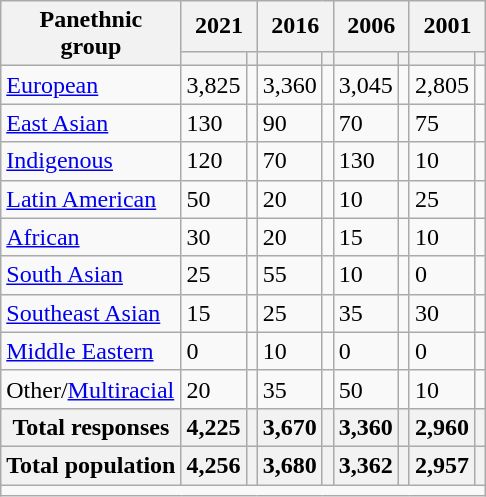<table class="wikitable collapsible sortable">
<tr>
<th rowspan="2">Panethnic<br>group</th>
<th colspan="2">2021</th>
<th colspan="2">2016</th>
<th colspan="2">2006</th>
<th colspan="2">2001</th>
</tr>
<tr>
<th><a href='#'></a></th>
<th></th>
<th></th>
<th></th>
<th></th>
<th></th>
<th></th>
<th></th>
</tr>
<tr>
<td><a href='#'>European</a></td>
<td>3,825</td>
<td></td>
<td>3,360</td>
<td></td>
<td>3,045</td>
<td></td>
<td>2,805</td>
<td></td>
</tr>
<tr>
<td><a href='#'>East Asian</a></td>
<td>130</td>
<td></td>
<td>90</td>
<td></td>
<td>70</td>
<td></td>
<td>75</td>
<td></td>
</tr>
<tr>
<td><a href='#'>Indigenous</a></td>
<td>120</td>
<td></td>
<td>70</td>
<td></td>
<td>130</td>
<td></td>
<td>10</td>
<td></td>
</tr>
<tr>
<td><a href='#'>Latin American</a></td>
<td>50</td>
<td></td>
<td>20</td>
<td></td>
<td>10</td>
<td></td>
<td>25</td>
<td></td>
</tr>
<tr>
<td><a href='#'>African</a></td>
<td>30</td>
<td></td>
<td>20</td>
<td></td>
<td>15</td>
<td></td>
<td>10</td>
<td></td>
</tr>
<tr>
<td><a href='#'>South Asian</a></td>
<td>25</td>
<td></td>
<td>55</td>
<td></td>
<td>10</td>
<td></td>
<td>0</td>
<td></td>
</tr>
<tr>
<td><a href='#'>Southeast Asian</a></td>
<td>15</td>
<td></td>
<td>25</td>
<td></td>
<td>35</td>
<td></td>
<td>30</td>
<td></td>
</tr>
<tr>
<td><a href='#'>Middle Eastern</a></td>
<td>0</td>
<td></td>
<td>10</td>
<td></td>
<td>0</td>
<td></td>
<td>0</td>
<td></td>
</tr>
<tr>
<td>Other/<a href='#'>Multiracial</a></td>
<td>20</td>
<td></td>
<td>35</td>
<td></td>
<td>50</td>
<td></td>
<td>10</td>
<td></td>
</tr>
<tr>
<th>Total responses</th>
<th>4,225</th>
<th></th>
<th>3,670</th>
<th></th>
<th>3,360</th>
<th></th>
<th>2,960</th>
<th></th>
</tr>
<tr>
<th>Total population</th>
<th>4,256</th>
<th></th>
<th>3,680</th>
<th></th>
<th>3,362</th>
<th></th>
<th>2,957</th>
<th></th>
</tr>
<tr class="sortbottom">
<td colspan="9"></td>
</tr>
</table>
